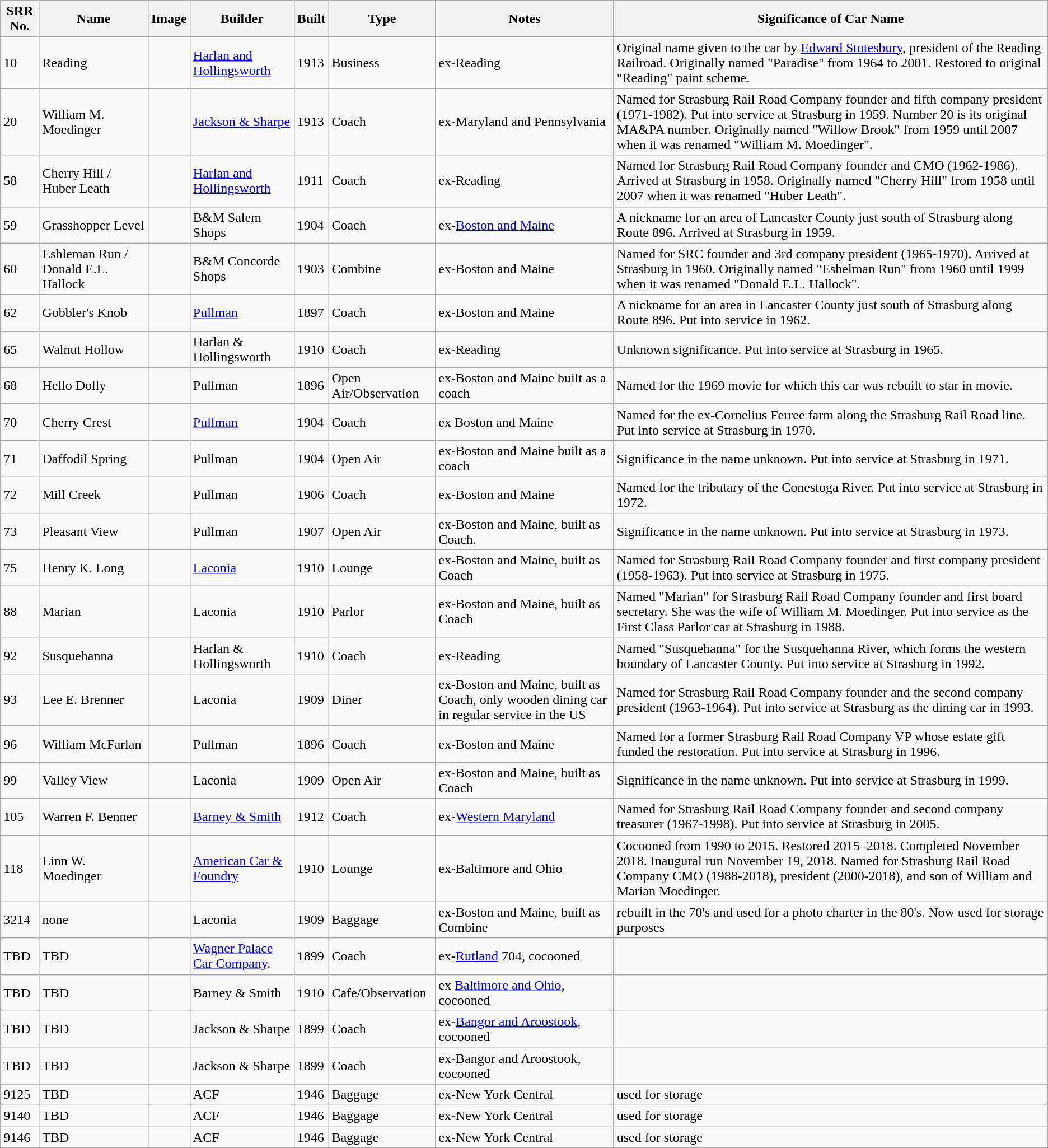<table class="wikitable" style="font-size:100%;">
<tr>
<th>SRR No.</th>
<th>Name</th>
<th>Image</th>
<th>Builder</th>
<th>Built</th>
<th>Type</th>
<th>Notes</th>
<th>Significance of Car Name</th>
</tr>
<tr>
<td>10</td>
<td>Reading</td>
<td></td>
<td><a href='#'>Harlan and Hollingsworth</a></td>
<td>1913</td>
<td>Business</td>
<td>ex-Reading</td>
<td>Original name given to the car by <a href='#'>Edward Stotesbury</a>, president of the Reading Railroad. Originally named "Paradise" from 1964 to 2001. Restored to original "Reading" paint scheme.</td>
</tr>
<tr>
<td>20</td>
<td>William M. Moedinger</td>
<td></td>
<td><a href='#'>Jackson & Sharpe</a></td>
<td>1913</td>
<td>Coach</td>
<td>ex-Maryland and Pennsylvania</td>
<td>Named for Strasburg Rail Road Company founder and fifth company president (1971-1982). Put into service at Strasburg in 1959. Number 20 is its original MA&PA number.  Originally named "Willow Brook" from 1959 until 2007 when it was renamed "William M. Moedinger".</td>
</tr>
<tr>
<td>58</td>
<td>Cherry Hill / Huber Leath</td>
<td></td>
<td><a href='#'>Harlan and Hollingsworth</a></td>
<td>1911</td>
<td>Coach</td>
<td>ex-Reading</td>
<td>Named for Strasburg Rail Road Company founder and CMO (1962-1986). Arrived at Strasburg in 1958.  Originally named "Cherry Hill" from 1958 until 2007 when it was renamed "Huber Leath".</td>
</tr>
<tr>
<td>59</td>
<td>Grasshopper Level</td>
<td></td>
<td>B&M Salem Shops</td>
<td>1904</td>
<td>Coach</td>
<td>ex-<a href='#'>Boston and Maine</a></td>
<td>A nickname for an area of Lancaster County just south of Strasburg along Route 896. Arrived at Strasburg in 1959.</td>
</tr>
<tr>
<td>60</td>
<td>Eshleman Run / Donald E.L. Hallock</td>
<td></td>
<td>B&M Concorde Shops</td>
<td>1903</td>
<td>Combine</td>
<td>ex-Boston and Maine</td>
<td>Named for SRC founder and 3rd company president (1965-1970). Arrived at Strasburg in 1960.  Originally named "Eshelman Run" from 1960 until 1999 when it was renamed "Donald E.L. Hallock".</td>
</tr>
<tr>
<td>62</td>
<td>Gobbler's Knob</td>
<td></td>
<td><a href='#'>Pullman</a></td>
<td>1897</td>
<td>Coach</td>
<td>ex-Boston and Maine</td>
<td>A nickname for an area in Lancaster County just south of Strasburg along Route 896. Put into service in 1962.</td>
</tr>
<tr>
<td>65</td>
<td>Walnut Hollow</td>
<td></td>
<td>Harlan & Hollingsworth</td>
<td>1910</td>
<td>Coach</td>
<td>ex-Reading</td>
<td>Unknown significance. Put into service at Strasburg in 1965.</td>
</tr>
<tr>
<td>68</td>
<td>Hello Dolly</td>
<td></td>
<td>Pullman</td>
<td>1896</td>
<td>Open Air/Observation</td>
<td>ex-Boston and Maine built as a coach</td>
<td>Named for the 1969 movie for which this car was rebuilt to star in movie.</td>
</tr>
<tr>
<td>70</td>
<td>Cherry Crest</td>
<td></td>
<td><a href='#'>Pullman</a></td>
<td>1904</td>
<td>Coach</td>
<td>ex Boston and Maine</td>
<td>Named for the ex-Cornelius Ferree farm along the Strasburg Rail Road line. Put into service at Strasburg in 1970.</td>
</tr>
<tr>
<td>71</td>
<td>Daffodil Spring</td>
<td></td>
<td>Pullman</td>
<td>1904</td>
<td>Open Air</td>
<td>ex-Boston and Maine built as a coach</td>
<td>Significance in the name unknown. Put into service at Strasburg in 1971.</td>
</tr>
<tr>
<td>72</td>
<td>Mill Creek</td>
<td></td>
<td>Pullman</td>
<td>1906</td>
<td>Coach</td>
<td>ex-Boston and Maine</td>
<td>Named for the tributary of the Conestoga River. Put into service at Strasburg in 1972.</td>
</tr>
<tr>
<td>73</td>
<td>Pleasant View</td>
<td></td>
<td>Pullman</td>
<td>1907</td>
<td>Open Air</td>
<td>ex-Boston and Maine, built as Coach.</td>
<td>Significance in the name unknown. Put into service at Strasburg in 1973.</td>
</tr>
<tr>
<td>75</td>
<td>Henry K. Long</td>
<td></td>
<td><a href='#'>Laconia</a></td>
<td>1910</td>
<td>Lounge</td>
<td>ex-Boston and Maine, built as Coach</td>
<td>Named for Strasburg Rail Road Company founder and first company president (1958-1963). Put into service at Strasburg in 1975.</td>
</tr>
<tr>
<td>88</td>
<td>Marian</td>
<td></td>
<td>Laconia</td>
<td>1910</td>
<td>Parlor</td>
<td>ex-Boston and Maine, built as Coach</td>
<td>Named "Marian" for Strasburg Rail Road Company founder and first board secretary. She was the wife of William M. Moedinger. Put into service as the First Class Parlor car at Strasburg in 1988.</td>
</tr>
<tr>
<td>92</td>
<td>Susquehanna</td>
<td></td>
<td>Harlan & Hollingsworth</td>
<td>1910</td>
<td>Coach</td>
<td>ex-Reading</td>
<td>Named "Susquehanna" for the Susquehanna River, which forms the western boundary of Lancaster County. Put into service at Strasburg in 1992.</td>
</tr>
<tr>
<td>93</td>
<td>Lee E. Brenner</td>
<td></td>
<td>Laconia</td>
<td>1909</td>
<td>Diner</td>
<td>ex-Boston and Maine, built as Coach, only wooden dining car in regular service in the US</td>
<td>Named for Strasburg Rail Road Company founder and the second company president (1963-1964). Put into service at Strasburg as the dining car in 1993.</td>
</tr>
<tr>
<td>96</td>
<td>William McFarlan</td>
<td></td>
<td>Pullman</td>
<td>1896</td>
<td>Coach</td>
<td>ex-Boston and Maine</td>
<td>Named for a former Strasburg Rail Road Company VP whose estate gift funded the restoration. Put into service at Strasburg in 1996.</td>
</tr>
<tr>
<td>99</td>
<td>Valley View</td>
<td></td>
<td>Laconia</td>
<td>1909</td>
<td>Open Air</td>
<td>ex-Boston and Maine, built as Coach</td>
<td>Significance in the name unknown. Put into service at Strasburg in 1999.</td>
</tr>
<tr>
<td>105</td>
<td>Warren F. Benner</td>
<td></td>
<td><a href='#'>Barney & Smith</a></td>
<td>1912</td>
<td>Coach</td>
<td>ex-<a href='#'>Western Maryland</a></td>
<td>Named for Strasburg Rail Road Company founder and second company treasurer (1967-1998). Put into service at Strasburg in 2005.</td>
</tr>
<tr>
<td>118</td>
<td>Linn W. Moedinger</td>
<td></td>
<td><a href='#'>American Car & Foundry</a></td>
<td>1910</td>
<td>Lounge</td>
<td>ex-Baltimore and Ohio</td>
<td>Cocooned from 1990 to 2015. Restored 2015–2018. Completed November 2018. Inaugural run November 19, 2018. Named for Strasburg Rail Road Company CMO (1988-2018), president (2000-2018), and son of William and Marian Moedinger.</td>
</tr>
<tr>
<td>3214</td>
<td>none</td>
<td></td>
<td>Laconia</td>
<td>1909</td>
<td>Baggage</td>
<td>ex-Boston and Maine, built as Combine</td>
<td>rebuilt in the 70's and used for a photo charter in the 80's. Now used for storage purposes</td>
</tr>
<tr>
<td>TBD</td>
<td>TBD</td>
<td></td>
<td><a href='#'>Wagner Palace Car Company</a>.</td>
<td>1899</td>
<td>Coach</td>
<td>ex-<a href='#'>Rutland</a> 704, cocooned</td>
<td></td>
</tr>
<tr>
<td>TBD</td>
<td>TBD</td>
<td></td>
<td>Barney & Smith</td>
<td>1910</td>
<td>Cafe/Observation</td>
<td>ex <a href='#'>Baltimore and Ohio</a>, cocooned</td>
<td></td>
</tr>
<tr>
<td>TBD</td>
<td>TBD</td>
<td></td>
<td>Jackson & Sharpe</td>
<td>1899</td>
<td>Coach</td>
<td>ex-<a href='#'>Bangor and Aroostook</a>, cocooned</td>
<td></td>
</tr>
<tr>
<td>TBD</td>
<td>TBD</td>
<td></td>
<td>Jackson & Sharpe</td>
<td>1899</td>
<td>Coach</td>
<td>ex-Bangor and Aroostook, cocooned</td>
<td></td>
</tr>
<tr>
</tr>
<tr>
<td>9125</td>
<td>TBD</td>
<td></td>
<td>ACF</td>
<td>1946</td>
<td>Baggage</td>
<td>ex-New York Central</td>
<td>used for storage</td>
</tr>
<tr>
<td>9140</td>
<td>TBD</td>
<td></td>
<td>ACF</td>
<td>1946</td>
<td>Baggage</td>
<td>ex-New York Central</td>
<td>used for storage</td>
</tr>
<tr>
<td>9146</td>
<td>TBD</td>
<td></td>
<td>ACF</td>
<td>1946</td>
<td>Baggage</td>
<td>ex-New York Central</td>
<td>used for storage</td>
</tr>
</table>
